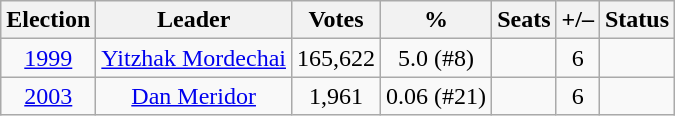<table class=wikitable style=text-align:center>
<tr>
<th>Election</th>
<th>Leader</th>
<th>Votes</th>
<th>%</th>
<th>Seats</th>
<th>+/–</th>
<th>Status</th>
</tr>
<tr>
<td><a href='#'>1999</a></td>
<td><a href='#'>Yitzhak Mordechai</a></td>
<td>165,622</td>
<td>5.0 (#8)</td>
<td></td>
<td> 6</td>
<td></td>
</tr>
<tr>
<td><a href='#'>2003</a></td>
<td><a href='#'>Dan Meridor</a></td>
<td>1,961</td>
<td>0.06 (#21)</td>
<td></td>
<td> 6</td>
<td></td>
</tr>
</table>
